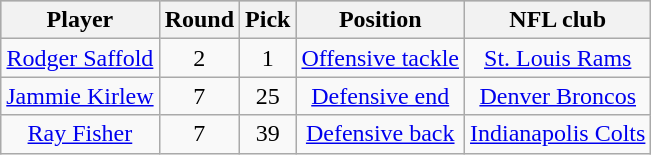<table class="wikitable" style="text-align:center;">
<tr style="background:#C0C0C0;">
<th>Player</th>
<th>Round</th>
<th>Pick</th>
<th>Position</th>
<th>NFL club</th>
</tr>
<tr>
<td><a href='#'>Rodger Saffold</a></td>
<td>2</td>
<td>1</td>
<td><a href='#'>Offensive tackle</a></td>
<td><a href='#'>St. Louis Rams</a></td>
</tr>
<tr>
<td><a href='#'>Jammie Kirlew</a></td>
<td>7</td>
<td>25</td>
<td><a href='#'>Defensive end</a></td>
<td><a href='#'>Denver Broncos</a></td>
</tr>
<tr>
<td><a href='#'>Ray Fisher</a></td>
<td>7</td>
<td>39</td>
<td><a href='#'>Defensive back</a></td>
<td><a href='#'>Indianapolis Colts</a></td>
</tr>
</table>
